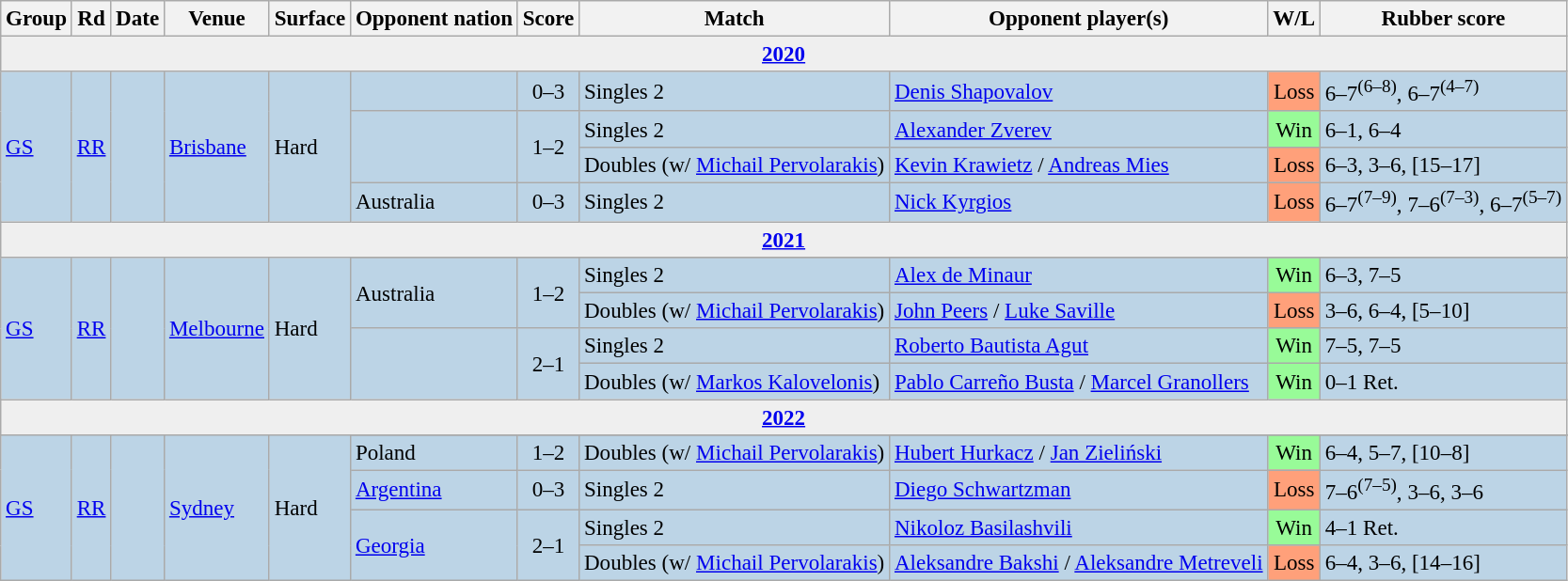<table class="sortable wikitable" style=font-size:96%>
<tr>
<th class="unsortable">Group</th>
<th>Rd</th>
<th>Date</th>
<th>Venue</th>
<th>Surface</th>
<th>Opponent nation</th>
<th>Score</th>
<th>Match</th>
<th>Opponent player(s)</th>
<th>W/L</th>
<th class="unsortable">Rubber score</th>
</tr>
<tr bgcolor="efefef" class="sortbottom">
<td colspan=11 align="center"><strong><a href='#'>2020</a></strong></td>
</tr>
<tr bgcolor=#BCD4E6>
<td rowspan=4><a href='#'>GS</a></td>
<td rowspan=4><a href='#'>RR</a></td>
<td rowspan=4></td>
<td rowspan=4><a href='#'>Brisbane</a></td>
<td rowspan=4>Hard</td>
<td rowspan=1></td>
<td rowspan=1 align="center">0–3</td>
<td>Singles 2</td>
<td><a href='#'>Denis Shapovalov</a></td>
<td bgcolor=FFA07A align=center>Loss</td>
<td>6–7<sup>(6–8)</sup>, 6–7<sup>(4–7)</sup></td>
</tr>
<tr bgcolor=#BCD4E6>
<td rowspan=2></td>
<td rowspan=2 align="center">1–2</td>
<td>Singles 2</td>
<td><a href='#'>Alexander Zverev</a></td>
<td bgcolor=98FB98 align=center>Win</td>
<td>6–1, 6–4</td>
</tr>
<tr bgcolor=#BCD4E6>
<td>Doubles (w/ <a href='#'>Michail Pervolarakis</a>)</td>
<td><a href='#'>Kevin Krawietz</a> / <a href='#'>Andreas Mies</a></td>
<td bgcolor=FFA07A align=center>Loss</td>
<td>6–3, 3–6, [15–17]</td>
</tr>
<tr bgcolor=#BCD4E6>
<td rowspan=1> Australia</td>
<td rowspan=1 align="center">0–3</td>
<td>Singles 2</td>
<td><a href='#'>Nick Kyrgios</a></td>
<td bgcolor=FFA07A align=center>Loss</td>
<td>6–7<sup>(7–9)</sup>, 7–6<sup>(7–3)</sup>, 6–7<sup>(5–7)</sup></td>
</tr>
<tr bgcolor="efefef" class="sortbottom">
<td colspan=11 align="center"><strong><a href='#'>2021</a></strong></td>
</tr>
<tr bgcolor=#BCD4E6>
<td rowspan=5><a href='#'>GS</a></td>
<td rowspan=5><a href='#'>RR</a></td>
<td rowspan=5></td>
<td rowspan=5><a href='#'>Melbourne</a></td>
<td rowspan=5>Hard</td>
</tr>
<tr bgcolor=#BCD4E6>
<td rowspan=2> Australia</td>
<td rowspan=2 align="center">1–2</td>
<td>Singles 2</td>
<td><a href='#'>Alex de Minaur</a></td>
<td bgcolor=98FB98 align=center>Win</td>
<td>6–3, 7–5</td>
</tr>
<tr bgcolor=#BCD4E6>
<td>Doubles (w/ <a href='#'>Michail Pervolarakis</a>)</td>
<td><a href='#'>John Peers</a> / <a href='#'>Luke Saville</a></td>
<td bgcolor=FFA07A align=center>Loss</td>
<td>3–6, 6–4, [5–10]</td>
</tr>
<tr bgcolor=#BCD4E6>
<td rowspan=2></td>
<td rowspan=2 align="center">2–1</td>
<td>Singles 2</td>
<td><a href='#'>Roberto Bautista Agut</a></td>
<td bgcolor=98FB98 align=center>Win</td>
<td>7–5, 7–5</td>
</tr>
<tr bgcolor=#BCD4E6>
<td>Doubles (w/ <a href='#'>Markos Kalovelonis</a>)</td>
<td><a href='#'>Pablo Carreño Busta</a> / <a href='#'>Marcel Granollers</a></td>
<td bgcolor=98FB98 align=center>Win</td>
<td>0–1 Ret.</td>
</tr>
<tr bgcolor="efefef" class="sortbottom">
<td colspan=11 align="center"><strong><a href='#'>2022</a></strong></td>
</tr>
<tr bgcolor=#BCD4E6>
<td rowspan=5><a href='#'>GS</a></td>
<td rowspan=5><a href='#'>RR</a></td>
<td rowspan=5></td>
<td rowspan=5><a href='#'>Sydney</a></td>
<td rowspan=5>Hard</td>
</tr>
<tr bgcolor=#BCD4E6>
<td> Poland</td>
<td rowspan=1 align="center">1–2</td>
<td>Doubles (w/ <a href='#'>Michail Pervolarakis</a>)</td>
<td><a href='#'>Hubert Hurkacz</a> / <a href='#'>Jan Zieliński</a></td>
<td bgcolor=98FB98 align=center>Win</td>
<td>6–4, 5–7, [10–8]</td>
</tr>
<tr bgcolor=#BCD4E6>
<td> <a href='#'>Argentina</a></td>
<td rowspan=1 align="center">0–3</td>
<td>Singles 2</td>
<td><a href='#'>Diego Schwartzman</a></td>
<td bgcolor=FFA07A align=center>Loss</td>
<td>7–6<sup>(7–5)</sup>, 3–6, 3–6</td>
</tr>
<tr bgcolor=#BCD4E6>
<td rowspan=2> <a href='#'>Georgia</a></td>
<td rowspan=2 align="center">2–1</td>
<td>Singles 2</td>
<td><a href='#'>Nikoloz Basilashvili</a></td>
<td bgcolor=98FB98 align=center>Win</td>
<td>4–1 Ret.</td>
</tr>
<tr bgcolor=#BCD4E6>
<td>Doubles (w/ <a href='#'>Michail Pervolarakis</a>)</td>
<td><a href='#'>Aleksandre Bakshi</a> / <a href='#'>Aleksandre Metreveli</a></td>
<td bgcolor=FFA07A align=center>Loss</td>
<td>6–4, 3–6, [14–16]</td>
</tr>
</table>
